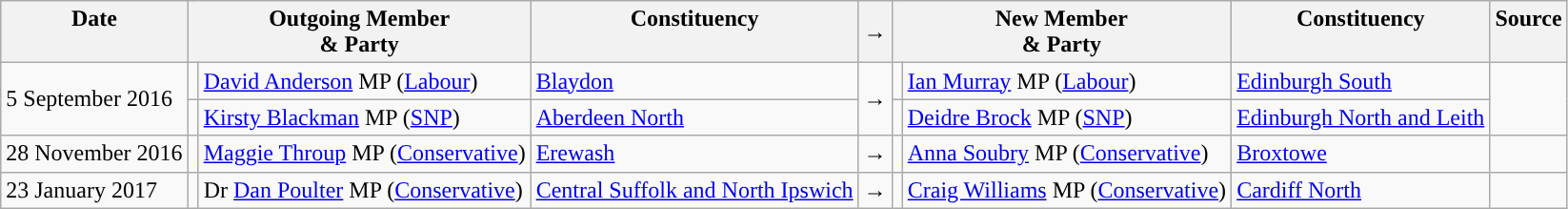<table class="wikitable">
<tr>
<th valign="top">Date</th>
<th colspan="2" valign="top">Outgoing Member<br>& Party</th>
<th valign="top">Constituency</th>
<th>→</th>
<th colspan="2" valign="top">New Member<br>& Party</th>
<th valign="top">Constituency</th>
<th valign="top">Source</th>
</tr>
<tr>
<td rowspan=2>5 September 2016</td>
<td style="color:inherit;background:"></td>
<td><a href='#'>David Anderson</a> MP (<a href='#'>Labour</a>)</td>
<td><a href='#'>Blaydon</a></td>
<td rowspan=2>→</td>
<td style="color:inherit;background:"></td>
<td><a href='#'>Ian Murray</a> MP (<a href='#'>Labour</a>)</td>
<td><a href='#'>Edinburgh South</a></td>
<td rowspan=2></td>
</tr>
<tr>
<td style="color:inherit;background:"></td>
<td><a href='#'>Kirsty Blackman</a> MP (<a href='#'>SNP</a>)</td>
<td><a href='#'>Aberdeen North</a></td>
<td style="color:inherit;background:"></td>
<td><a href='#'>Deidre Brock</a> MP (<a href='#'>SNP</a>)</td>
<td><a href='#'>Edinburgh North and Leith</a></td>
</tr>
<tr>
<td>28 November 2016</td>
<td style="color:inherit;background:"></td>
<td><a href='#'>Maggie Throup</a> MP (<a href='#'>Conservative</a>)</td>
<td><a href='#'>Erewash</a></td>
<td>→</td>
<td style="color:inherit;background:"></td>
<td><a href='#'>Anna Soubry</a> MP (<a href='#'>Conservative</a>)</td>
<td><a href='#'>Broxtowe</a></td>
<td></td>
</tr>
<tr>
<td>23 January 2017</td>
<td style="color:inherit;background:"></td>
<td>Dr <a href='#'>Dan Poulter</a> MP (<a href='#'>Conservative</a>)</td>
<td><a href='#'>Central Suffolk and North Ipswich</a></td>
<td>→</td>
<td style="color:inherit;background:"></td>
<td><a href='#'>Craig Williams</a> MP (<a href='#'>Conservative</a>)</td>
<td><a href='#'>Cardiff North</a></td>
<td></td>
</tr>
</table>
